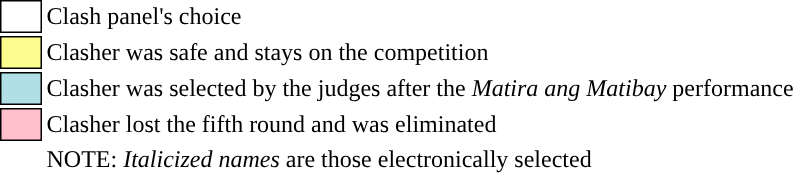<table class="toccolours" style="white-space: nowrap;">
<tr>
<td style="background:white; border: 1px solid black;"> <strong></strong> </td>
<td>Clash panel's choice</td>
</tr>
<tr>
<td style="background:#fdfc8f; border: 1px solid black">    </td>
<td>Clasher was safe and stays on the competition</td>
</tr>
<tr>
<td style="background:#b0e0e6; border:1px solid black;">      </td>
<td>Clasher was selected by the judges after the <em>Matira ang Matibay</em> performance</td>
</tr>
<tr>
<td style="background:pink; border:1px solid black;">      </td>
<td>Clasher lost the fifth round and was eliminated</td>
</tr>
<tr>
<td style="background:none; border: 0px solid black">    </td>
<td>NOTE: <em>Italicized names</em> are those electronically selected</td>
</tr>
</table>
